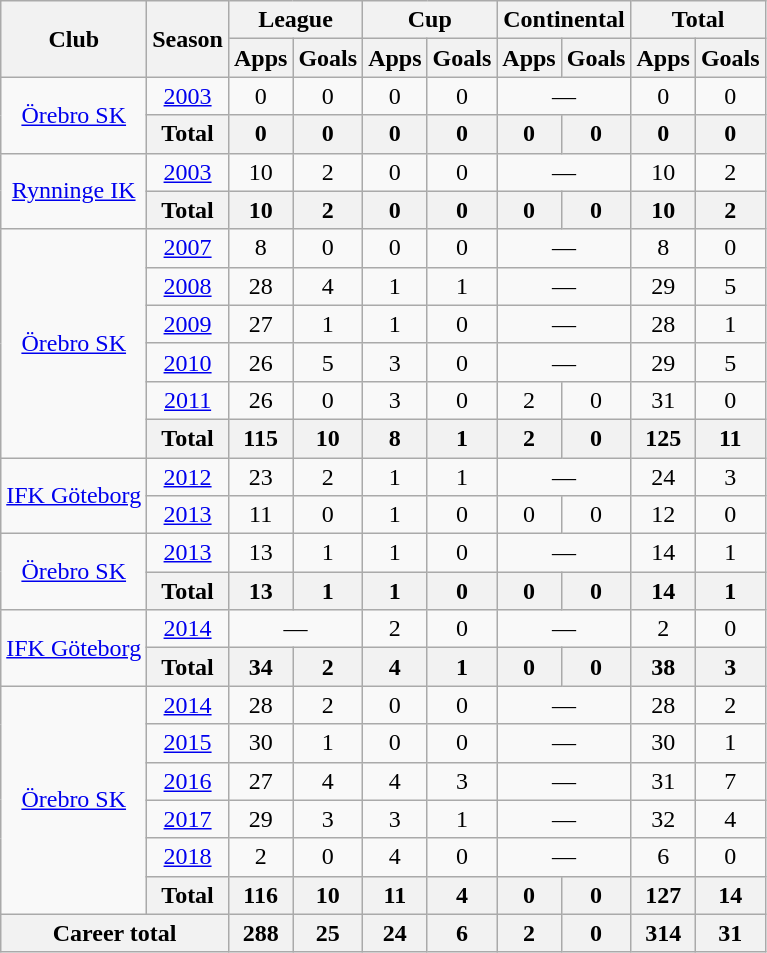<table class="wikitable" style="text-align:center;">
<tr>
<th rowspan="2">Club</th>
<th rowspan="2">Season</th>
<th colspan="2">League</th>
<th colspan="2">Cup</th>
<th colspan="2">Continental</th>
<th colspan="2">Total</th>
</tr>
<tr>
<th>Apps</th>
<th>Goals</th>
<th>Apps</th>
<th>Goals</th>
<th>Apps</th>
<th>Goals</th>
<th>Apps</th>
<th>Goals</th>
</tr>
<tr>
<td rowspan="2"><a href='#'>Örebro SK</a></td>
<td><a href='#'>2003</a></td>
<td>0</td>
<td>0</td>
<td>0</td>
<td>0</td>
<td colspan="2">—</td>
<td>0</td>
<td>0</td>
</tr>
<tr>
<th>Total</th>
<th>0</th>
<th>0</th>
<th>0</th>
<th>0</th>
<th>0</th>
<th>0</th>
<th>0</th>
<th>0</th>
</tr>
<tr>
<td rowspan="2"><a href='#'>Rynninge IK</a></td>
<td><a href='#'>2003</a></td>
<td>10</td>
<td>2</td>
<td>0</td>
<td>0</td>
<td colspan="2">—</td>
<td>10</td>
<td>2</td>
</tr>
<tr>
<th>Total</th>
<th>10</th>
<th>2</th>
<th>0</th>
<th>0</th>
<th>0</th>
<th>0</th>
<th>10</th>
<th>2</th>
</tr>
<tr>
<td rowspan="6"><a href='#'>Örebro SK</a></td>
<td><a href='#'>2007</a></td>
<td>8</td>
<td>0</td>
<td>0</td>
<td>0</td>
<td colspan="2">—</td>
<td>8</td>
<td>0</td>
</tr>
<tr>
<td><a href='#'>2008</a></td>
<td>28</td>
<td>4</td>
<td>1</td>
<td>1</td>
<td colspan="2">—</td>
<td>29</td>
<td>5</td>
</tr>
<tr>
<td><a href='#'>2009</a></td>
<td>27</td>
<td>1</td>
<td>1</td>
<td>0</td>
<td colspan="2">—</td>
<td>28</td>
<td>1</td>
</tr>
<tr>
<td><a href='#'>2010</a></td>
<td>26</td>
<td>5</td>
<td>3</td>
<td>0</td>
<td colspan="2">—</td>
<td>29</td>
<td>5</td>
</tr>
<tr>
<td><a href='#'>2011</a></td>
<td>26</td>
<td>0</td>
<td>3</td>
<td>0</td>
<td>2</td>
<td>0</td>
<td>31</td>
<td>0</td>
</tr>
<tr>
<th>Total</th>
<th>115</th>
<th>10</th>
<th>8</th>
<th>1</th>
<th>2</th>
<th>0</th>
<th>125</th>
<th>11</th>
</tr>
<tr>
<td rowspan="2"><a href='#'>IFK Göteborg</a></td>
<td><a href='#'>2012</a></td>
<td>23</td>
<td>2</td>
<td>1</td>
<td>1</td>
<td colspan="2">—</td>
<td>24</td>
<td>3</td>
</tr>
<tr>
<td><a href='#'>2013</a></td>
<td>11</td>
<td>0</td>
<td>1</td>
<td>0</td>
<td>0</td>
<td>0</td>
<td>12</td>
<td>0</td>
</tr>
<tr>
<td rowspan="2"><a href='#'>Örebro SK</a></td>
<td><a href='#'>2013</a></td>
<td>13</td>
<td>1</td>
<td>1</td>
<td>0</td>
<td colspan="2">—</td>
<td>14</td>
<td>1</td>
</tr>
<tr>
<th>Total</th>
<th>13</th>
<th>1</th>
<th>1</th>
<th>0</th>
<th>0</th>
<th>0</th>
<th>14</th>
<th>1</th>
</tr>
<tr>
<td rowspan="2"><a href='#'>IFK Göteborg</a></td>
<td><a href='#'>2014</a></td>
<td colspan="2">—</td>
<td>2</td>
<td>0</td>
<td colspan="2">—</td>
<td>2</td>
<td>0</td>
</tr>
<tr>
<th>Total</th>
<th>34</th>
<th>2</th>
<th>4</th>
<th>1</th>
<th>0</th>
<th>0</th>
<th>38</th>
<th>3</th>
</tr>
<tr>
<td rowspan="6"><a href='#'>Örebro SK</a></td>
<td><a href='#'>2014</a></td>
<td>28</td>
<td>2</td>
<td>0</td>
<td>0</td>
<td colspan="2">—</td>
<td>28</td>
<td>2</td>
</tr>
<tr>
<td><a href='#'>2015</a></td>
<td>30</td>
<td>1</td>
<td>0</td>
<td>0</td>
<td colspan="2">—</td>
<td>30</td>
<td>1</td>
</tr>
<tr>
<td><a href='#'>2016</a></td>
<td>27</td>
<td>4</td>
<td>4</td>
<td>3</td>
<td colspan="2">—</td>
<td>31</td>
<td>7</td>
</tr>
<tr>
<td><a href='#'>2017</a></td>
<td>29</td>
<td>3</td>
<td>3</td>
<td>1</td>
<td colspan="2">—</td>
<td>32</td>
<td>4</td>
</tr>
<tr>
<td><a href='#'>2018</a></td>
<td>2</td>
<td>0</td>
<td>4</td>
<td>0</td>
<td colspan="2">—</td>
<td>6</td>
<td>0</td>
</tr>
<tr>
<th>Total</th>
<th>116</th>
<th>10</th>
<th>11</th>
<th>4</th>
<th>0</th>
<th>0</th>
<th>127</th>
<th>14</th>
</tr>
<tr>
<th colspan="2">Career total</th>
<th>288</th>
<th>25</th>
<th>24</th>
<th>6</th>
<th>2</th>
<th>0</th>
<th>314</th>
<th>31</th>
</tr>
</table>
